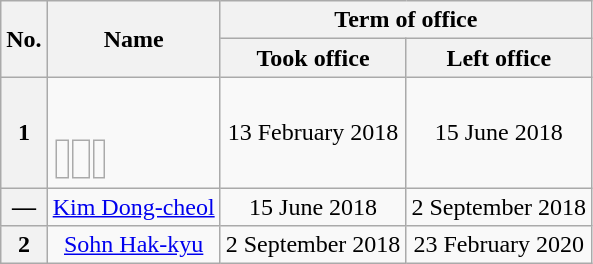<table class="wikitable" style="text-align:center">
<tr>
<th rowspan=2>No.</th>
<th rowspan=2>Name</th>
<th colspan=2>Term of office</th>
</tr>
<tr>
<th>Took office</th>
<th>Left office</th>
</tr>
<tr>
<th>1</th>
<td><br><br><table style="text-align: center;">
<tr>
<td></td>
<td> </td>
<td></td>
</tr>
</table>
</td>
<td>13 February 2018</td>
<td>15 June 2018</td>
</tr>
<tr>
<th>—</th>
<td><a href='#'>Kim Dong-cheol</a></td>
<td>15 June 2018</td>
<td>2 September 2018</td>
</tr>
<tr>
<th>2</th>
<td><a href='#'>Sohn Hak-kyu</a></td>
<td>2 September 2018</td>
<td>23 February 2020</td>
</tr>
</table>
